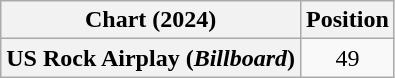<table class="wikitable plainrowheaders" style="text-align: center">
<tr>
<th scope="col">Chart (2024)</th>
<th scope="col">Position</th>
</tr>
<tr>
<th scope="row">US Rock Airplay (<em>Billboard</em>)</th>
<td>49</td>
</tr>
</table>
